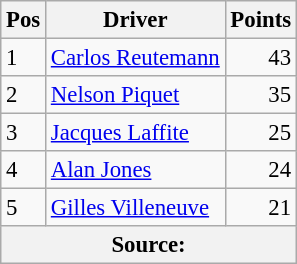<table class="wikitable" style="font-size: 95%;">
<tr>
<th>Pos</th>
<th>Driver</th>
<th>Points</th>
</tr>
<tr>
<td>1</td>
<td> <a href='#'>Carlos Reutemann</a></td>
<td align="right">43</td>
</tr>
<tr>
<td>2</td>
<td> <a href='#'>Nelson Piquet</a></td>
<td align="right">35</td>
</tr>
<tr>
<td>3</td>
<td> <a href='#'>Jacques Laffite</a></td>
<td align="right">25</td>
</tr>
<tr>
<td>4</td>
<td> <a href='#'>Alan Jones</a></td>
<td align="right">24</td>
</tr>
<tr>
<td>5</td>
<td> <a href='#'>Gilles Villeneuve</a></td>
<td align="right">21</td>
</tr>
<tr>
<th colspan=4>Source: </th>
</tr>
</table>
